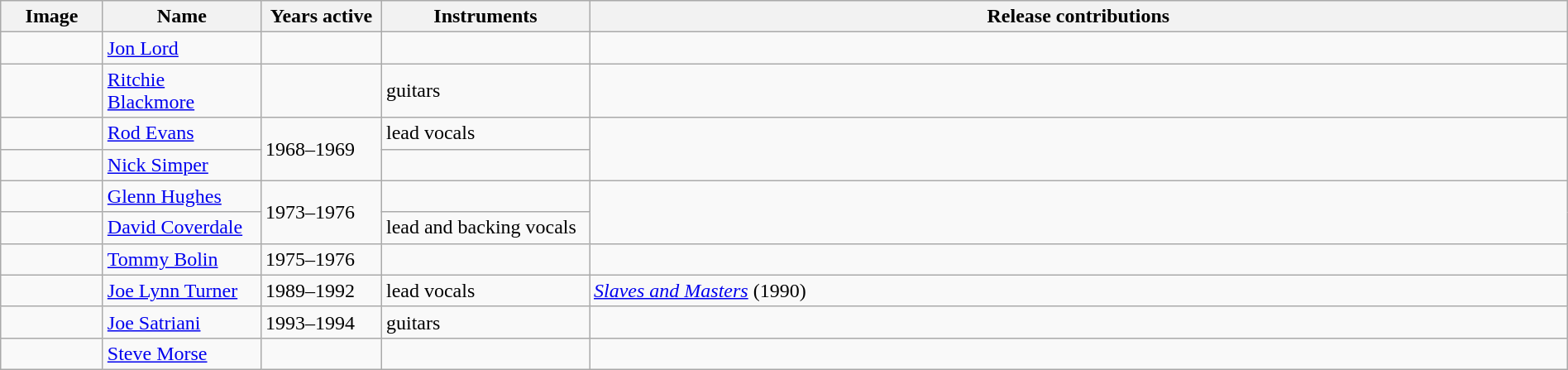<table class="wikitable" border="1" width=100%>
<tr>
<th width="75">Image</th>
<th width="120">Name</th>
<th width="90">Years active</th>
<th width="160">Instruments</th>
<th>Release contributions</th>
</tr>
<tr>
<td></td>
<td><a href='#'>Jon Lord</a></td>
<td></td>
<td></td>
<td></td>
</tr>
<tr>
<td></td>
<td><a href='#'>Ritchie Blackmore</a></td>
<td></td>
<td>guitars</td>
<td></td>
</tr>
<tr>
<td></td>
<td><a href='#'>Rod Evans</a></td>
<td rowspan="2">1968–1969</td>
<td>lead vocals</td>
<td rowspan="2"></td>
</tr>
<tr>
<td></td>
<td><a href='#'>Nick Simper</a></td>
<td></td>
</tr>
<tr>
<td></td>
<td><a href='#'>Glenn Hughes</a></td>
<td rowspan="2">1973–1976</td>
<td></td>
<td rowspan="2"></td>
</tr>
<tr>
<td></td>
<td><a href='#'>David Coverdale</a></td>
<td>lead and backing vocals</td>
</tr>
<tr>
<td></td>
<td><a href='#'>Tommy Bolin</a></td>
<td>1975–1976 </td>
<td></td>
<td></td>
</tr>
<tr>
<td></td>
<td><a href='#'>Joe Lynn Turner</a></td>
<td>1989–1992</td>
<td>lead vocals</td>
<td><em><a href='#'>Slaves and Masters</a></em> (1990)</td>
</tr>
<tr>
<td></td>
<td><a href='#'>Joe Satriani</a></td>
<td>1993–1994</td>
<td>guitars</td>
<td></td>
</tr>
<tr>
<td></td>
<td><a href='#'>Steve Morse</a></td>
<td></td>
<td></td>
<td></td>
</tr>
</table>
